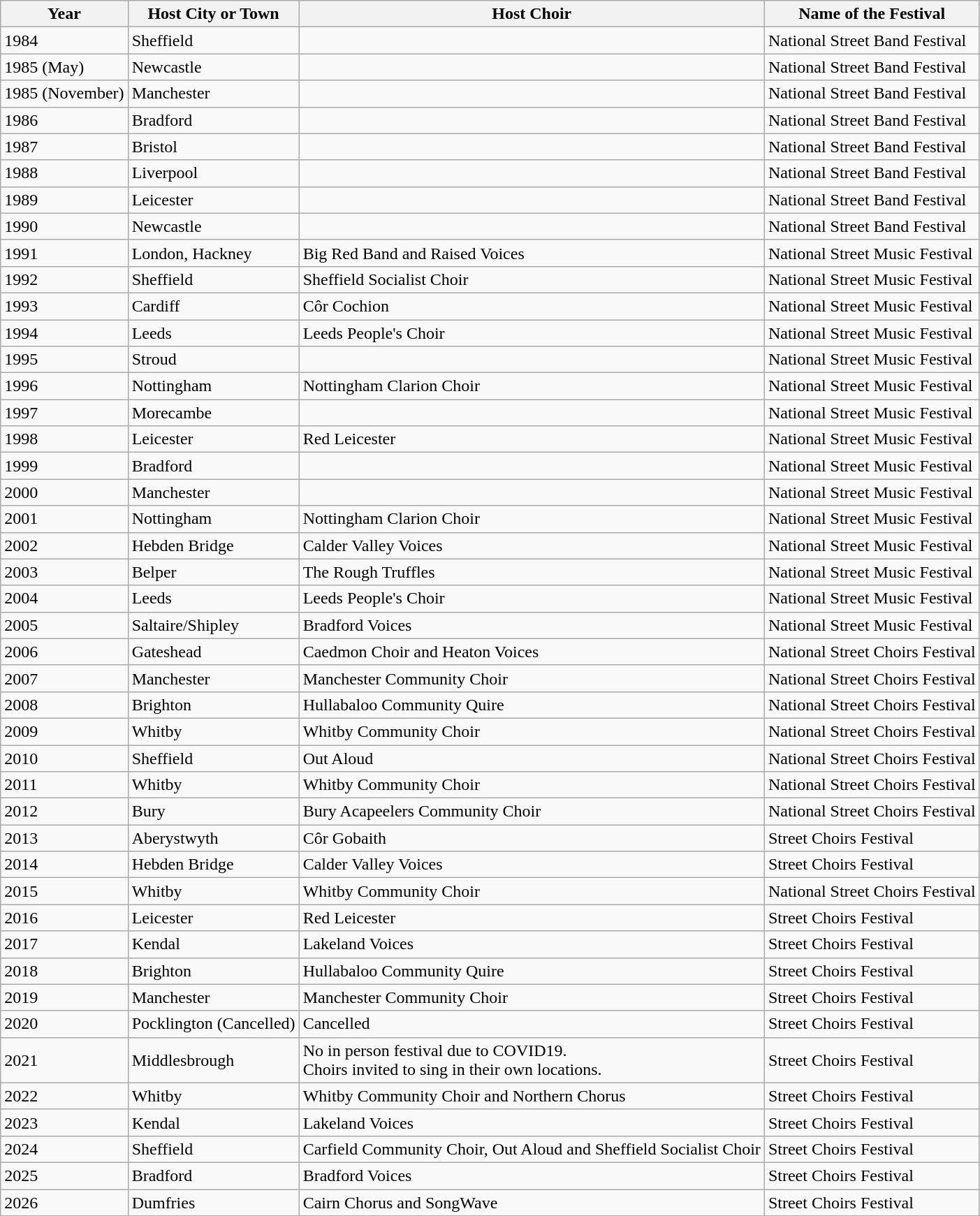<table class="wikitable">
<tr>
<th>Year</th>
<th>Host City or Town</th>
<th>Host Choir</th>
<th>Name of the Festival</th>
</tr>
<tr>
<td>1984</td>
<td>Sheffield</td>
<td></td>
<td>National Street Band Festival</td>
</tr>
<tr>
<td>1985 (May)</td>
<td>Newcastle</td>
<td></td>
<td>National Street Band Festival</td>
</tr>
<tr>
<td>1985 (November)</td>
<td>Manchester</td>
<td></td>
<td>National Street Band Festival</td>
</tr>
<tr>
<td>1986</td>
<td>Bradford</td>
<td></td>
<td>National Street Band Festival</td>
</tr>
<tr>
<td>1987</td>
<td>Bristol</td>
<td></td>
<td>National Street Band Festival</td>
</tr>
<tr>
<td>1988</td>
<td>Liverpool</td>
<td></td>
<td>National Street Band Festival</td>
</tr>
<tr>
<td>1989</td>
<td>Leicester</td>
<td></td>
<td>National Street Band Festival</td>
</tr>
<tr>
<td>1990</td>
<td>Newcastle</td>
<td></td>
<td>National Street Band Festival</td>
</tr>
<tr>
<td>1991</td>
<td>London, Hackney</td>
<td>Big Red Band and Raised Voices</td>
<td>National Street Music Festival</td>
</tr>
<tr>
<td>1992</td>
<td>Sheffield</td>
<td>Sheffield Socialist Choir</td>
<td>National Street Music Festival</td>
</tr>
<tr>
<td>1993</td>
<td>Cardiff</td>
<td>Côr Cochion</td>
<td>National Street Music Festival</td>
</tr>
<tr>
<td>1994</td>
<td>Leeds</td>
<td>Leeds People's Choir</td>
<td>National Street Music Festival</td>
</tr>
<tr>
<td>1995</td>
<td>Stroud</td>
<td></td>
<td>National Street Music Festival</td>
</tr>
<tr>
<td>1996</td>
<td>Nottingham</td>
<td>Nottingham Clarion Choir</td>
<td>National Street Music Festival</td>
</tr>
<tr>
<td>1997</td>
<td>Morecambe</td>
<td></td>
<td>National Street Music Festival</td>
</tr>
<tr>
<td>1998</td>
<td>Leicester</td>
<td>Red Leicester</td>
<td>National Street Music Festival</td>
</tr>
<tr>
<td>1999</td>
<td>Bradford</td>
<td></td>
<td>National Street Music Festival</td>
</tr>
<tr>
<td>2000</td>
<td>Manchester</td>
<td></td>
<td>National Street Music Festival</td>
</tr>
<tr>
<td>2001</td>
<td>Nottingham</td>
<td>Nottingham Clarion Choir</td>
<td>National Street Music Festival</td>
</tr>
<tr>
<td>2002</td>
<td>Hebden Bridge</td>
<td>Calder Valley Voices</td>
<td>National Street Music Festival</td>
</tr>
<tr>
<td>2003</td>
<td>Belper</td>
<td>The Rough Truffles</td>
<td>National Street Music Festival</td>
</tr>
<tr>
<td>2004</td>
<td>Leeds</td>
<td>Leeds People's Choir</td>
<td>National Street Music Festival</td>
</tr>
<tr>
<td>2005</td>
<td>Saltaire/Shipley</td>
<td>Bradford Voices</td>
<td>National Street Music Festival</td>
</tr>
<tr>
<td>2006</td>
<td>Gateshead</td>
<td>Caedmon Choir and Heaton Voices</td>
<td>National Street Choirs Festival</td>
</tr>
<tr>
<td>2007</td>
<td>Manchester</td>
<td>Manchester Community Choir</td>
<td>National Street Choirs Festival</td>
</tr>
<tr>
<td>2008</td>
<td>Brighton</td>
<td>Hullabaloo Community Quire</td>
<td>National Street Choirs Festival</td>
</tr>
<tr>
<td>2009</td>
<td>Whitby</td>
<td>Whitby Community Choir</td>
<td>National Street Choirs Festival</td>
</tr>
<tr>
<td>2010</td>
<td>Sheffield</td>
<td>Out Aloud</td>
<td>National Street Choirs Festival</td>
</tr>
<tr>
<td>2011</td>
<td>Whitby</td>
<td>Whitby Community Choir</td>
<td>National Street Choirs Festival</td>
</tr>
<tr>
<td>2012</td>
<td>Bury</td>
<td>Bury Acapeelers Community Choir</td>
<td>National Street Choirs Festival</td>
</tr>
<tr>
<td>2013</td>
<td>Aberystwyth</td>
<td>Côr Gobaith</td>
<td>Street Choirs Festival</td>
</tr>
<tr>
<td>2014</td>
<td>Hebden Bridge</td>
<td>Calder Valley Voices</td>
<td>Street Choirs Festival</td>
</tr>
<tr>
<td>2015</td>
<td>Whitby</td>
<td>Whitby Community Choir</td>
<td>National Street Choirs Festival</td>
</tr>
<tr>
<td>2016</td>
<td>Leicester</td>
<td>Red Leicester</td>
<td>Street Choirs Festival</td>
</tr>
<tr>
<td>2017</td>
<td>Kendal</td>
<td>Lakeland Voices</td>
<td>Street Choirs Festival</td>
</tr>
<tr>
<td>2018</td>
<td>Brighton</td>
<td>Hullabaloo Community Quire</td>
<td>Street Choirs Festival</td>
</tr>
<tr>
<td>2019</td>
<td>Manchester</td>
<td>Manchester Community Choir</td>
<td>Street Choirs Festival</td>
</tr>
<tr>
<td>2020</td>
<td>Pocklington (Cancelled)</td>
<td>Cancelled</td>
<td>Street Choirs Festival</td>
</tr>
<tr>
<td>2021</td>
<td>Middlesbrough</td>
<td>No in person festival due to COVID19.<br>Choirs invited to sing in their own locations.</td>
<td>Street Choirs Festival</td>
</tr>
<tr>
<td>2022</td>
<td>Whitby</td>
<td>Whitby Community Choir and Northern Chorus</td>
<td>Street Choirs Festival</td>
</tr>
<tr>
<td>2023</td>
<td>Kendal</td>
<td>Lakeland Voices</td>
<td>Street Choirs Festival</td>
</tr>
<tr>
<td>2024</td>
<td>Sheffield</td>
<td>Carfield Community Choir, Out Aloud and Sheffield Socialist Choir</td>
<td>Street Choirs Festival</td>
</tr>
<tr>
<td>2025</td>
<td>Bradford</td>
<td>Bradford Voices</td>
<td>Street Choirs Festival</td>
</tr>
<tr>
<td>2026</td>
<td>Dumfries</td>
<td>Cairn Chorus and SongWave</td>
<td>Street Choirs Festival</td>
</tr>
</table>
